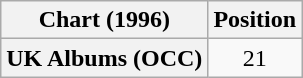<table class="wikitable plainrowheaders">
<tr>
<th>Chart (1996)</th>
<th>Position</th>
</tr>
<tr>
<th scope="row">UK Albums (OCC)</th>
<td style="text-align:center;">21</td>
</tr>
</table>
